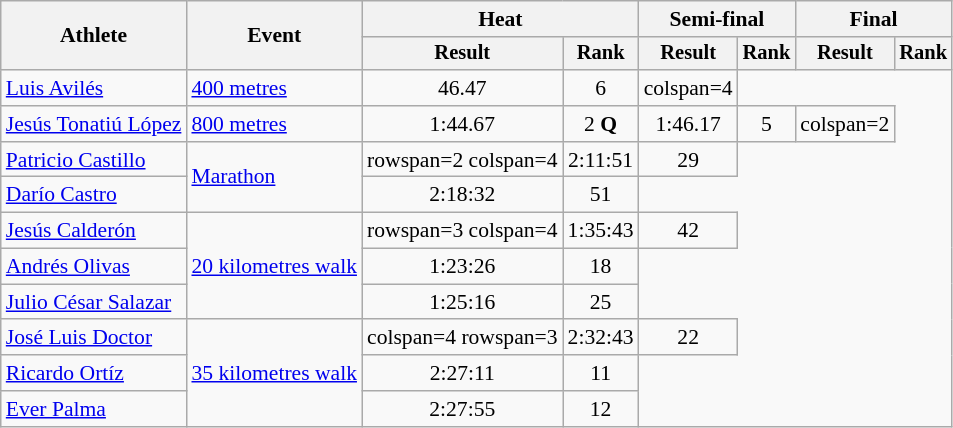<table class="wikitable" style="font-size:90%">
<tr>
<th rowspan="2">Athlete</th>
<th rowspan="2">Event</th>
<th colspan="2">Heat</th>
<th colspan="2">Semi-final</th>
<th colspan="2">Final</th>
</tr>
<tr style="font-size:95%">
<th>Result</th>
<th>Rank</th>
<th>Result</th>
<th>Rank</th>
<th>Result</th>
<th>Rank</th>
</tr>
<tr align=center>
<td align=left><a href='#'>Luis Avilés</a></td>
<td align=left><a href='#'>400 metres</a></td>
<td>46.47</td>
<td>6</td>
<td>colspan=4 </td>
</tr>
<tr align=center>
<td align=left><a href='#'>Jesús Tonatiú López</a></td>
<td align=left><a href='#'>800 metres</a></td>
<td>1:44.67 </td>
<td>2 <strong>Q</strong></td>
<td>1:46.17</td>
<td>5</td>
<td>colspan=2 </td>
</tr>
<tr align=center>
<td align=left><a href='#'>Patricio Castillo</a></td>
<td align=left rowspan=2><a href='#'>Marathon</a></td>
<td>rowspan=2 colspan=4 </td>
<td>2:11:51</td>
<td>29</td>
</tr>
<tr align=center>
<td align=left><a href='#'>Darío Castro</a></td>
<td>2:18:32</td>
<td>51</td>
</tr>
<tr align=center>
<td align=left><a href='#'>Jesús Calderón</a></td>
<td align=left rowspan=3><a href='#'>20 kilometres walk</a></td>
<td>rowspan=3 colspan=4 </td>
<td>1:35:43</td>
<td>42</td>
</tr>
<tr align=center>
<td align=left><a href='#'>Andrés Olivas</a></td>
<td>1:23:26</td>
<td>18</td>
</tr>
<tr align=center>
<td align=left><a href='#'>Julio César Salazar</a></td>
<td>1:25:16</td>
<td>25</td>
</tr>
<tr align=center>
<td align=left><a href='#'>José Luis Doctor</a></td>
<td rowspan=3 align=left><a href='#'>35 kilometres walk</a></td>
<td>colspan=4 rowspan=3 </td>
<td>2:32:43</td>
<td>22</td>
</tr>
<tr align=center>
<td align=left><a href='#'>Ricardo Ortíz</a></td>
<td>2:27:11 <strong></strong></td>
<td>11</td>
</tr>
<tr align=center>
<td align=left><a href='#'>Ever Palma</a></td>
<td>2:27:55 </td>
<td>12</td>
</tr>
</table>
